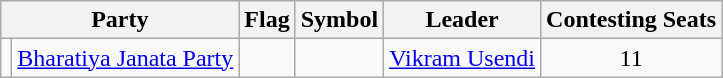<table class="wikitable" style="text-align:center">
<tr>
<th colspan="2">Party</th>
<th>Flag</th>
<th>Symbol</th>
<th>Leader</th>
<th>Contesting Seats</th>
</tr>
<tr>
<td></td>
<td><a href='#'>Bharatiya Janata Party</a></td>
<td></td>
<td></td>
<td><a href='#'>Vikram Usendi</a></td>
<td>11</td>
</tr>
</table>
